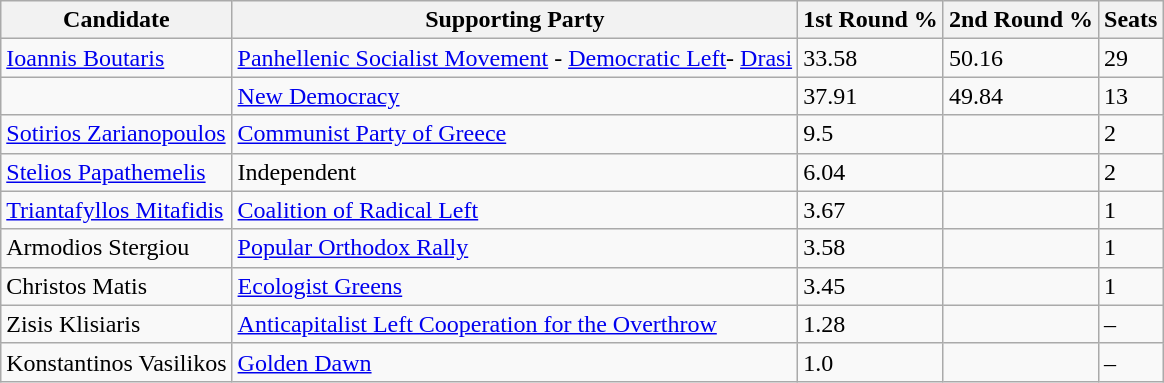<table class="wikitable sortable">
<tr>
<th>Candidate</th>
<th>Supporting Party</th>
<th>1st Round %</th>
<th>2nd Round %</th>
<th>Seats</th>
</tr>
<tr>
<td><a href='#'>Ioannis Boutaris</a></td>
<td> <a href='#'>Panhellenic Socialist Movement</a> - <a href='#'>Democratic Left</a>- <a href='#'>Drasi</a></td>
<td>33.58</td>
<td>50.16</td>
<td>29</td>
</tr>
<tr>
<td></td>
<td> <a href='#'>New Democracy</a></td>
<td>37.91</td>
<td>49.84</td>
<td>13</td>
</tr>
<tr>
<td><a href='#'>Sotirios Zarianopoulos</a></td>
<td> <a href='#'>Communist Party of Greece</a></td>
<td>9.5</td>
<td></td>
<td>2</td>
</tr>
<tr>
<td><a href='#'>Stelios Papathemelis</a></td>
<td> Independent</td>
<td>6.04</td>
<td></td>
<td>2</td>
</tr>
<tr>
<td><a href='#'>Triantafyllos Mitafidis</a></td>
<td> <a href='#'>Coalition of Radical Left</a></td>
<td>3.67</td>
<td></td>
<td>1</td>
</tr>
<tr>
<td>Armodios Stergiou</td>
<td> <a href='#'>Popular Orthodox Rally</a></td>
<td>3.58</td>
<td></td>
<td>1</td>
</tr>
<tr>
<td>Christos Matis</td>
<td> <a href='#'>Ecologist Greens</a></td>
<td>3.45</td>
<td></td>
<td>1</td>
</tr>
<tr>
<td>Zisis Klisiaris</td>
<td> <a href='#'>Anticapitalist Left Cooperation for the Overthrow</a></td>
<td>1.28</td>
<td></td>
<td>–</td>
</tr>
<tr>
<td>Konstantinos Vasilikos</td>
<td> <a href='#'>Golden Dawn</a></td>
<td>1.0</td>
<td></td>
<td>–</td>
</tr>
</table>
